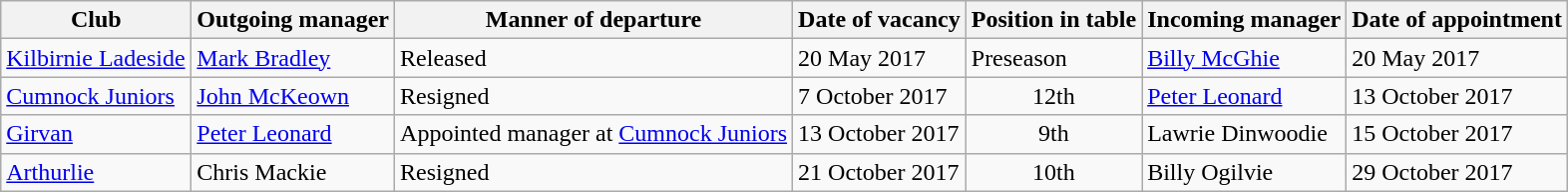<table class="wikitable">
<tr>
<th width=120>Club</th>
<th>Outgoing manager</th>
<th>Manner of departure</th>
<th>Date of vacancy</th>
<th>Position in table</th>
<th>Incoming manager</th>
<th>Date of appointment</th>
</tr>
<tr>
<td><a href='#'>Kilbirnie Ladeside</a></td>
<td><a href='#'>Mark Bradley</a></td>
<td>Released</td>
<td>20 May 2017</td>
<td>Preseason</td>
<td><a href='#'>Billy McGhie</a></td>
<td>20 May 2017</td>
</tr>
<tr>
<td><a href='#'>Cumnock Juniors</a></td>
<td><a href='#'>John McKeown</a></td>
<td>Resigned</td>
<td>7 October 2017</td>
<td align="center">12th</td>
<td><a href='#'>Peter Leonard</a></td>
<td>13 October 2017</td>
</tr>
<tr>
<td><a href='#'>Girvan</a></td>
<td><a href='#'>Peter Leonard</a></td>
<td>Appointed manager at <a href='#'>Cumnock Juniors</a></td>
<td>13 October 2017</td>
<td align="center">9th</td>
<td>Lawrie Dinwoodie</td>
<td>15 October 2017</td>
</tr>
<tr>
<td><a href='#'>Arthurlie</a></td>
<td>Chris Mackie</td>
<td>Resigned</td>
<td>21 October 2017</td>
<td align="center">10th</td>
<td>Billy Ogilvie</td>
<td>29 October 2017</td>
</tr>
</table>
